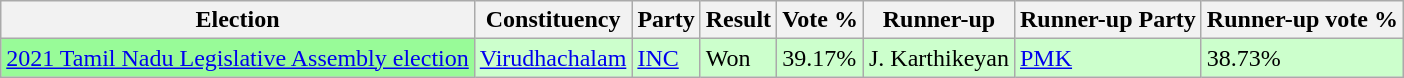<table class="wikitable">
<tr>
<th>Election</th>
<th>Constituency</th>
<th>Party</th>
<th>Result</th>
<th>Vote %</th>
<th>Runner-up</th>
<th>Runner-up Party</th>
<th>Runner-up vote %</th>
</tr>
<tr style="background:#cfc;">
<td bgcolor=#98FB98><a href='#'>2021 Tamil Nadu Legislative Assembly election</a></td>
<td><a href='#'>Virudhachalam</a></td>
<td><a href='#'>INC</a></td>
<td>Won</td>
<td>39.17%</td>
<td>J. Karthikeyan</td>
<td><a href='#'>PMK</a></td>
<td>38.73%</td>
</tr>
</table>
